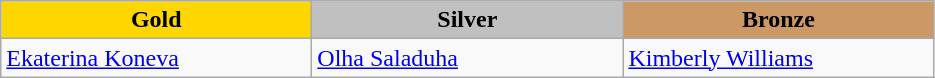<table class="wikitable" style="text-align:left">
<tr align="center">
<td width=200 bgcolor=gold><strong>Gold</strong></td>
<td width=200 bgcolor=silver><strong>Silver</strong></td>
<td width=200 bgcolor=CC9966><strong>Bronze</strong></td>
</tr>
<tr>
<td><a href='#'>Ekaterina Koneva</a><br><em></em></td>
<td><a href='#'>Olha Saladuha</a><br><em></em></td>
<td><a href='#'>Kimberly Williams</a><br><em></em></td>
</tr>
</table>
